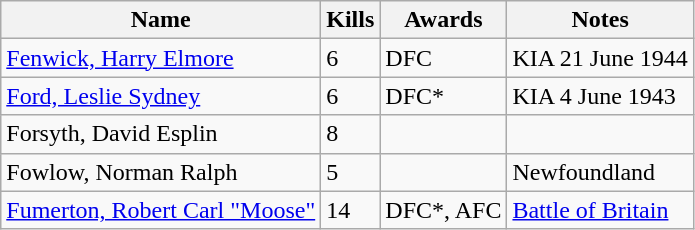<table class=wikitable>
<tr>
<th>Name</th>
<th>Kills</th>
<th>Awards</th>
<th>Notes</th>
</tr>
<tr>
<td><a href='#'>Fenwick, Harry Elmore</a></td>
<td>6</td>
<td>DFC</td>
<td>KIA 21 June 1944</td>
</tr>
<tr>
<td><a href='#'>Ford, Leslie Sydney</a></td>
<td>6</td>
<td>DFC*</td>
<td>KIA 4 June 1943</td>
</tr>
<tr>
<td>Forsyth, David Esplin</td>
<td>8</td>
<td></td>
<td></td>
</tr>
<tr>
<td>Fowlow, Norman Ralph</td>
<td>5</td>
<td></td>
<td>Newfoundland</td>
</tr>
<tr>
<td><a href='#'>Fumerton, Robert Carl "Moose"</a></td>
<td>14</td>
<td>DFC*, AFC</td>
<td><a href='#'>Battle of Britain</a></td>
</tr>
</table>
